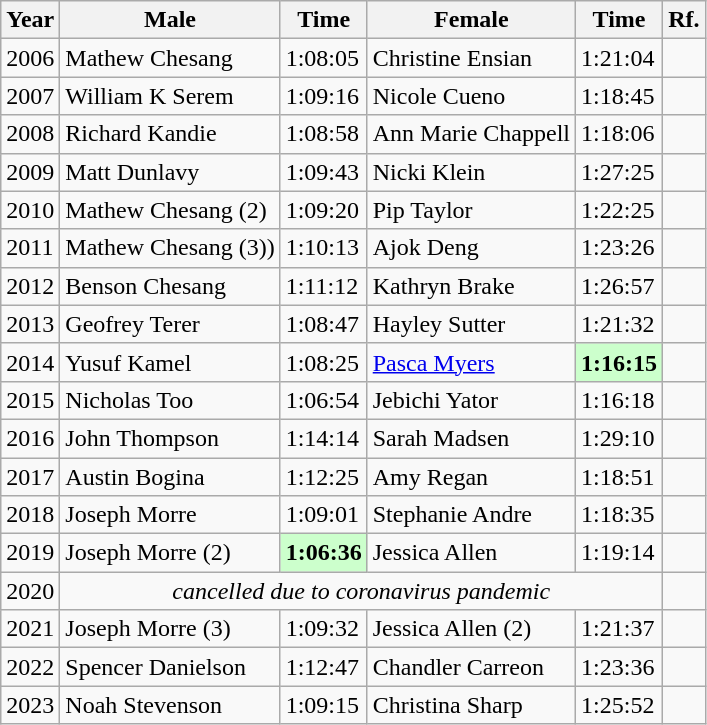<table class="wikitable sortable" style="text-align: left">
<tr>
<th>Year</th>
<th>Male</th>
<th>Time</th>
<th>Female</th>
<th>Time</th>
<th class="unsortable">Rf.</th>
</tr>
<tr>
<td>2006</td>
<td>Mathew Chesang</td>
<td>1:08:05</td>
<td>Christine Ensian</td>
<td>1:21:04</td>
<td></td>
</tr>
<tr>
<td>2007</td>
<td>William K Serem</td>
<td>1:09:16</td>
<td>Nicole Cueno</td>
<td>1:18:45</td>
<td></td>
</tr>
<tr>
<td>2008</td>
<td>Richard Kandie</td>
<td>1:08:58</td>
<td>Ann Marie Chappell</td>
<td>1:18:06</td>
<td></td>
</tr>
<tr>
<td>2009</td>
<td>Matt Dunlavy</td>
<td>1:09:43</td>
<td>Nicki Klein</td>
<td>1:27:25</td>
<td></td>
</tr>
<tr>
<td>2010</td>
<td>Mathew Chesang (2)</td>
<td>1:09:20</td>
<td>Pip Taylor</td>
<td>1:22:25</td>
<td></td>
</tr>
<tr>
<td>2011</td>
<td>Mathew Chesang (3))</td>
<td>1:10:13</td>
<td>Ajok Deng</td>
<td>1:23:26</td>
<td></td>
</tr>
<tr>
<td>2012</td>
<td>Benson Chesang</td>
<td>1:11:12</td>
<td>Kathryn Brake</td>
<td>1:26:57</td>
<td></td>
</tr>
<tr>
<td>2013</td>
<td>Geofrey Terer</td>
<td>1:08:47</td>
<td>Hayley Sutter</td>
<td>1:21:32</td>
<td></td>
</tr>
<tr>
<td>2014</td>
<td>Yusuf Kamel</td>
<td>1:08:25</td>
<td><a href='#'>Pasca Myers</a></td>
<td bgcolor="#CCFFCC"><strong>1:16:15</strong></td>
<td></td>
</tr>
<tr>
<td>2015</td>
<td>Nicholas Too</td>
<td>1:06:54</td>
<td>Jebichi Yator</td>
<td>1:16:18</td>
<td></td>
</tr>
<tr>
<td>2016</td>
<td>John Thompson</td>
<td>1:14:14</td>
<td>Sarah Madsen</td>
<td>1:29:10</td>
<td></td>
</tr>
<tr>
<td>2017</td>
<td>Austin Bogina</td>
<td>1:12:25</td>
<td>Amy Regan</td>
<td>1:18:51</td>
<td></td>
</tr>
<tr>
<td>2018</td>
<td>Joseph Morre</td>
<td>1:09:01</td>
<td>Stephanie Andre</td>
<td>1:18:35</td>
<td></td>
</tr>
<tr>
<td>2019</td>
<td>Joseph Morre (2)</td>
<td bgcolor="#CCFFCC"><strong>1:06:36</strong></td>
<td>Jessica Allen</td>
<td>1:19:14</td>
<td></td>
</tr>
<tr>
<td>2020</td>
<td colspan="4" align="center" data-sort-value=""><em>cancelled due to coronavirus pandemic</em></td>
<td></td>
</tr>
<tr>
<td>2021</td>
<td>Joseph Morre (3)</td>
<td>1:09:32</td>
<td>Jessica Allen (2)</td>
<td>1:21:37</td>
<td></td>
</tr>
<tr>
<td>2022</td>
<td>Spencer Danielson</td>
<td>1:12:47</td>
<td>Chandler Carreon</td>
<td>1:23:36</td>
<td></td>
</tr>
<tr>
<td>2023</td>
<td>Noah Stevenson</td>
<td>1:09:15</td>
<td>Christina Sharp</td>
<td>1:25:52</td>
<td></td>
</tr>
</table>
